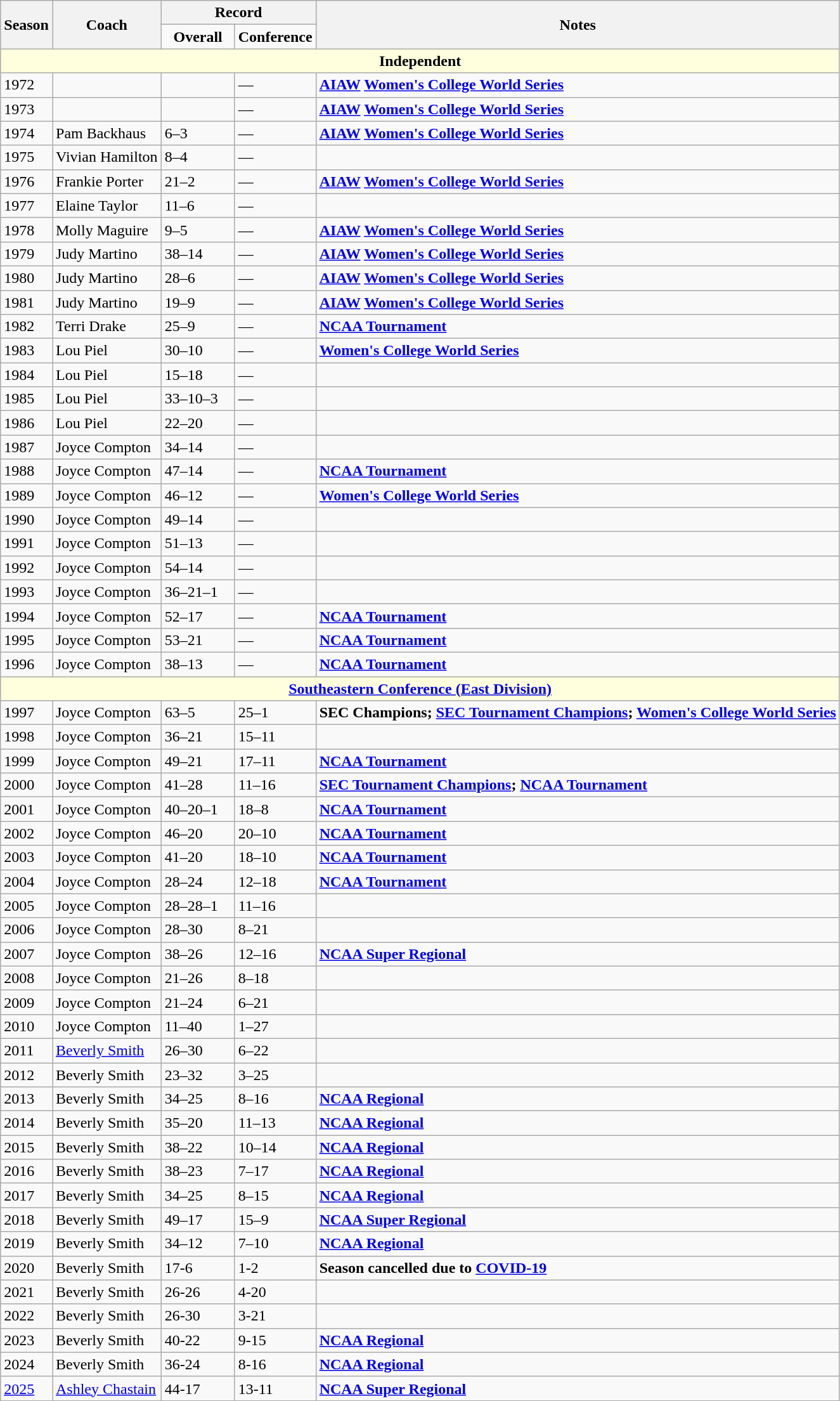<table class="wikitable">
<tr>
<th rowspan="2">Season</th>
<th rowspan="2">Coach</th>
<th colspan="2">Record</th>
<th rowspan="2">Notes</th>
</tr>
<tr>
<td width="70px" align="center"><strong>Overall</strong></td>
<td width="40px" align="center"><strong>Conference</strong></td>
</tr>
<tr>
<th style="background-color: #ffffdd;" colspan="5">Independent</th>
</tr>
<tr>
<td>1972</td>
<td></td>
<td></td>
<td>—</td>
<td><strong><a href='#'>AIAW</a> <a href='#'>Women's College World Series</a></strong></td>
</tr>
<tr>
<td>1973</td>
<td></td>
<td></td>
<td>—</td>
<td><strong><a href='#'>AIAW</a> <a href='#'>Women's College World Series</a></strong></td>
</tr>
<tr>
<td>1974</td>
<td>Pam Backhaus</td>
<td>6–3</td>
<td>—</td>
<td><strong><a href='#'>AIAW</a> <a href='#'>Women's College World Series</a></strong></td>
</tr>
<tr>
<td>1975</td>
<td>Vivian Hamilton</td>
<td>8–4</td>
<td>—</td>
<td></td>
</tr>
<tr>
<td>1976</td>
<td>Frankie Porter</td>
<td>21–2</td>
<td>—</td>
<td><strong><a href='#'>AIAW</a> <a href='#'>Women's College World Series</a></strong></td>
</tr>
<tr>
<td>1977</td>
<td>Elaine Taylor</td>
<td>11–6</td>
<td>—</td>
<td></td>
</tr>
<tr>
<td>1978</td>
<td>Molly Maguire</td>
<td>9–5</td>
<td>—</td>
<td><strong><a href='#'>AIAW</a> <a href='#'>Women's College World Series</a></strong></td>
</tr>
<tr>
<td>1979</td>
<td>Judy Martino</td>
<td>38–14</td>
<td>—</td>
<td><strong><a href='#'>AIAW</a> <a href='#'>Women's College World Series</a></strong></td>
</tr>
<tr>
<td>1980</td>
<td>Judy Martino</td>
<td>28–6</td>
<td>—</td>
<td><strong><a href='#'>AIAW</a> <a href='#'>Women's College World Series</a></strong></td>
</tr>
<tr>
<td>1981</td>
<td>Judy Martino</td>
<td>19–9</td>
<td>—</td>
<td><strong><a href='#'>AIAW</a> <a href='#'>Women's College World Series</a></strong></td>
</tr>
<tr>
<td>1982</td>
<td>Terri Drake</td>
<td>25–9</td>
<td>—</td>
<td><strong><a href='#'>NCAA Tournament</a></strong></td>
</tr>
<tr>
<td>1983</td>
<td>Lou Piel</td>
<td>30–10</td>
<td>—</td>
<td><strong><a href='#'>Women's College World Series</a></strong></td>
</tr>
<tr>
<td>1984</td>
<td>Lou Piel</td>
<td>15–18</td>
<td>—</td>
<td></td>
</tr>
<tr>
<td>1985</td>
<td>Lou Piel</td>
<td>33–10–3</td>
<td>—</td>
<td></td>
</tr>
<tr>
<td>1986</td>
<td>Lou Piel</td>
<td>22–20</td>
<td>—</td>
<td></td>
</tr>
<tr>
<td>1987</td>
<td>Joyce Compton</td>
<td>34–14</td>
<td>—</td>
<td></td>
</tr>
<tr>
<td>1988</td>
<td>Joyce Compton</td>
<td>47–14</td>
<td>—</td>
<td><strong><a href='#'>NCAA Tournament</a></strong></td>
</tr>
<tr>
<td>1989</td>
<td>Joyce Compton</td>
<td>46–12</td>
<td>—</td>
<td><strong><a href='#'>Women's College World Series</a></strong></td>
</tr>
<tr>
<td>1990</td>
<td>Joyce Compton</td>
<td>49–14</td>
<td>—</td>
<td></td>
</tr>
<tr>
<td>1991</td>
<td>Joyce Compton</td>
<td>51–13</td>
<td>—</td>
<td></td>
</tr>
<tr>
<td>1992</td>
<td>Joyce Compton</td>
<td>54–14</td>
<td>—</td>
<td></td>
</tr>
<tr>
<td>1993</td>
<td>Joyce Compton</td>
<td>36–21–1</td>
<td>—</td>
<td></td>
</tr>
<tr>
<td>1994</td>
<td>Joyce Compton</td>
<td>52–17</td>
<td>—</td>
<td><strong><a href='#'>NCAA Tournament</a></strong></td>
</tr>
<tr>
<td>1995</td>
<td>Joyce Compton</td>
<td>53–21</td>
<td>—</td>
<td><strong><a href='#'>NCAA Tournament</a></strong></td>
</tr>
<tr>
<td>1996</td>
<td>Joyce Compton</td>
<td>38–13</td>
<td>—</td>
<td><strong><a href='#'>NCAA Tournament</a></strong></td>
</tr>
<tr>
<th style="background-color: #ffffdd;" colspan="5"><a href='#'>Southeastern Conference (East Division)</a></th>
</tr>
<tr>
<td>1997</td>
<td>Joyce Compton</td>
<td>63–5</td>
<td>25–1</td>
<td><strong>SEC Champions; <a href='#'>SEC Tournament Champions</a>; <a href='#'>Women's College World Series</a></strong></td>
</tr>
<tr>
<td>1998</td>
<td>Joyce Compton</td>
<td>36–21</td>
<td>15–11</td>
<td></td>
</tr>
<tr>
<td>1999</td>
<td>Joyce Compton</td>
<td>49–21</td>
<td>17–11</td>
<td><strong><a href='#'>NCAA Tournament</a></strong></td>
</tr>
<tr>
<td>2000</td>
<td>Joyce Compton</td>
<td>41–28</td>
<td>11–16</td>
<td><strong><a href='#'>SEC Tournament Champions</a>; <a href='#'>NCAA Tournament</a></strong></td>
</tr>
<tr>
<td>2001</td>
<td>Joyce Compton</td>
<td>40–20–1</td>
<td>18–8</td>
<td><strong><a href='#'>NCAA Tournament</a></strong></td>
</tr>
<tr>
<td>2002</td>
<td>Joyce Compton</td>
<td>46–20</td>
<td>20–10</td>
<td><strong><a href='#'>NCAA Tournament</a></strong></td>
</tr>
<tr>
<td>2003</td>
<td>Joyce Compton</td>
<td>41–20</td>
<td>18–10</td>
<td><strong><a href='#'>NCAA Tournament</a></strong></td>
</tr>
<tr>
<td>2004</td>
<td>Joyce Compton</td>
<td>28–24</td>
<td>12–18</td>
<td><strong><a href='#'>NCAA Tournament</a></strong></td>
</tr>
<tr>
<td>2005</td>
<td>Joyce Compton</td>
<td>28–28–1</td>
<td>11–16</td>
<td></td>
</tr>
<tr>
<td>2006</td>
<td>Joyce Compton</td>
<td>28–30</td>
<td>8–21</td>
<td></td>
</tr>
<tr>
<td>2007</td>
<td>Joyce Compton</td>
<td>38–26</td>
<td>12–16</td>
<td><strong><a href='#'>NCAA Super Regional</a></strong></td>
</tr>
<tr>
<td>2008</td>
<td>Joyce Compton</td>
<td>21–26</td>
<td>8–18</td>
<td></td>
</tr>
<tr>
<td>2009</td>
<td>Joyce Compton</td>
<td>21–24</td>
<td>6–21</td>
<td></td>
</tr>
<tr>
<td>2010</td>
<td>Joyce Compton</td>
<td>11–40</td>
<td>1–27</td>
<td></td>
</tr>
<tr>
<td>2011</td>
<td><a href='#'>Beverly Smith</a></td>
<td>26–30</td>
<td>6–22</td>
<td></td>
</tr>
<tr>
<td>2012</td>
<td>Beverly Smith</td>
<td>23–32</td>
<td>3–25</td>
<td></td>
</tr>
<tr>
<td>2013</td>
<td>Beverly Smith</td>
<td>34–25</td>
<td>8–16</td>
<td><strong><a href='#'>NCAA Regional</a></strong></td>
</tr>
<tr>
<td>2014</td>
<td>Beverly Smith</td>
<td>35–20</td>
<td>11–13</td>
<td><strong><a href='#'>NCAA Regional</a></strong></td>
</tr>
<tr>
<td>2015</td>
<td>Beverly Smith</td>
<td>38–22</td>
<td>10–14</td>
<td><strong><a href='#'>NCAA Regional</a></strong></td>
</tr>
<tr>
<td>2016</td>
<td>Beverly Smith</td>
<td>38–23</td>
<td>7–17</td>
<td><strong><a href='#'>NCAA Regional</a></strong></td>
</tr>
<tr>
<td>2017</td>
<td>Beverly Smith</td>
<td>34–25</td>
<td>8–15</td>
<td><strong><a href='#'>NCAA Regional</a></strong></td>
</tr>
<tr>
<td>2018</td>
<td>Beverly Smith</td>
<td>49–17</td>
<td>15–9</td>
<td><strong><a href='#'>NCAA Super Regional</a></strong></td>
</tr>
<tr>
<td>2019</td>
<td>Beverly Smith</td>
<td>34–12</td>
<td>7–10</td>
<td><strong><a href='#'>NCAA Regional</a></strong></td>
</tr>
<tr>
<td>2020</td>
<td>Beverly Smith</td>
<td>17-6</td>
<td>1-2</td>
<td><strong>Season cancelled due to <a href='#'>COVID-19</a></strong></td>
</tr>
<tr>
<td>2021</td>
<td>Beverly Smith</td>
<td>26-26</td>
<td>4-20</td>
<td></td>
</tr>
<tr>
<td>2022</td>
<td>Beverly Smith</td>
<td>26-30</td>
<td>3-21</td>
<td></td>
</tr>
<tr>
<td>2023</td>
<td>Beverly Smith</td>
<td>40-22</td>
<td>9-15</td>
<td><strong><a href='#'>NCAA Regional</a></strong></td>
</tr>
<tr>
<td>2024</td>
<td>Beverly Smith</td>
<td>36-24</td>
<td>8-16</td>
<td><strong><a href='#'>NCAA Regional</a></strong></td>
</tr>
<tr>
<td><a href='#'>2025</a></td>
<td><a href='#'>Ashley Chastain</a></td>
<td>44-17</td>
<td>13-11</td>
<td><strong><a href='#'>NCAA Super Regional</a></strong></td>
</tr>
</table>
